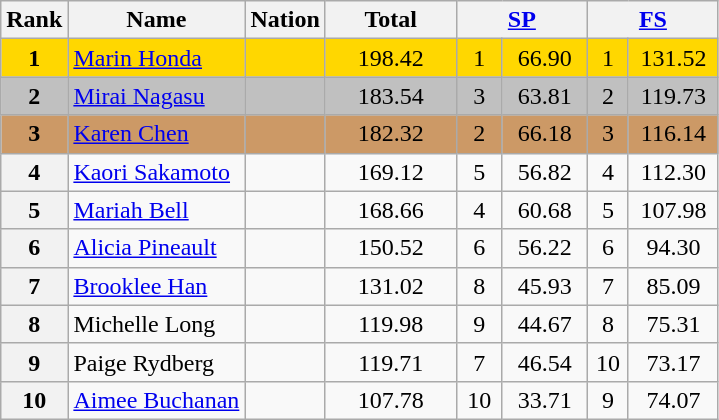<table class="wikitable sortable">
<tr>
<th>Rank</th>
<th>Name</th>
<th>Nation</th>
<th width="80px">Total</th>
<th colspan="2" width="80px"><a href='#'>SP</a></th>
<th colspan="2" width="80px"><a href='#'>FS</a></th>
</tr>
<tr bgcolor="gold">
<td align="center"><strong>1</strong></td>
<td><a href='#'>Marin Honda</a></td>
<td></td>
<td align="center">198.42</td>
<td align="center">1</td>
<td align="center">66.90</td>
<td align="center">1</td>
<td align="center">131.52</td>
</tr>
<tr bgcolor="silver">
<td align="center"><strong>2</strong></td>
<td><a href='#'>Mirai Nagasu</a></td>
<td></td>
<td align="center">183.54</td>
<td align="center">3</td>
<td align="center">63.81</td>
<td align="center">2</td>
<td align="center">119.73</td>
</tr>
<tr bgcolor="cc9966">
<td align="center"><strong>3</strong></td>
<td><a href='#'>Karen Chen</a></td>
<td></td>
<td align="center">182.32</td>
<td align="center">2</td>
<td align="center">66.18</td>
<td align="center">3</td>
<td align="center">116.14</td>
</tr>
<tr>
<th>4</th>
<td><a href='#'>Kaori Sakamoto</a></td>
<td></td>
<td align="center">169.12</td>
<td align="center">5</td>
<td align="center">56.82</td>
<td align="center">4</td>
<td align="center">112.30</td>
</tr>
<tr>
<th>5</th>
<td><a href='#'>Mariah Bell</a></td>
<td></td>
<td align="center">168.66</td>
<td align="center">4</td>
<td align="center">60.68</td>
<td align="center">5</td>
<td align="center">107.98</td>
</tr>
<tr>
<th>6</th>
<td><a href='#'>Alicia Pineault</a></td>
<td></td>
<td align="center">150.52</td>
<td align="center">6</td>
<td align="center">56.22</td>
<td align="center">6</td>
<td align="center">94.30</td>
</tr>
<tr>
<th>7</th>
<td><a href='#'>Brooklee Han</a></td>
<td></td>
<td align="center">131.02</td>
<td align="center">8</td>
<td align="center">45.93</td>
<td align="center">7</td>
<td align="center">85.09</td>
</tr>
<tr>
<th>8</th>
<td>Michelle Long</td>
<td></td>
<td align="center">119.98</td>
<td align="center">9</td>
<td align="center">44.67</td>
<td align="center">8</td>
<td align="center">75.31</td>
</tr>
<tr>
<th>9</th>
<td>Paige Rydberg</td>
<td></td>
<td align="center">119.71</td>
<td align="center">7</td>
<td align="center">46.54</td>
<td align="center">10</td>
<td align="center">73.17</td>
</tr>
<tr>
<th>10</th>
<td><a href='#'>Aimee Buchanan</a></td>
<td></td>
<td align="center">107.78</td>
<td align="center">10</td>
<td align="center">33.71</td>
<td align="center">9</td>
<td align="center">74.07</td>
</tr>
</table>
